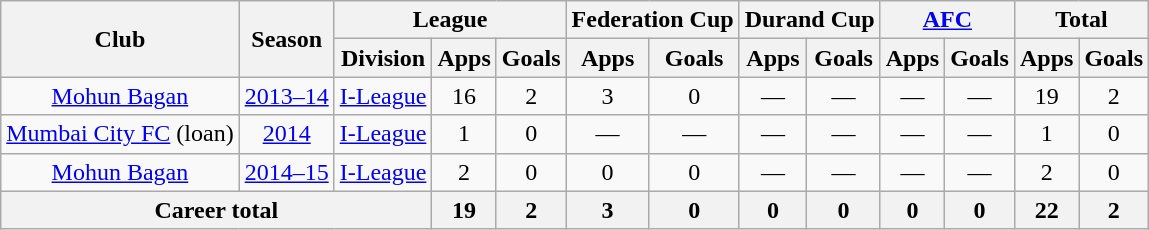<table class="wikitable" style="text-align: center;">
<tr>
<th rowspan="2">Club</th>
<th rowspan="2">Season</th>
<th colspan="3">League</th>
<th colspan="2">Federation Cup</th>
<th colspan="2">Durand Cup</th>
<th colspan="2"><a href='#'>AFC</a></th>
<th colspan="2">Total</th>
</tr>
<tr>
<th>Division</th>
<th>Apps</th>
<th>Goals</th>
<th>Apps</th>
<th>Goals</th>
<th>Apps</th>
<th>Goals</th>
<th>Apps</th>
<th>Goals</th>
<th>Apps</th>
<th>Goals</th>
</tr>
<tr>
<td rowspan="1"><a href='#'>Mohun Bagan</a></td>
<td><a href='#'>2013–14</a></td>
<td><a href='#'>I-League</a></td>
<td>16</td>
<td>2</td>
<td>3</td>
<td>0</td>
<td>—</td>
<td>—</td>
<td>—</td>
<td>—</td>
<td>19</td>
<td>2</td>
</tr>
<tr>
<td rowspan="1"><a href='#'>Mumbai City FC</a> (loan)</td>
<td><a href='#'>2014</a></td>
<td><a href='#'>I-League</a></td>
<td>1</td>
<td>0</td>
<td>—</td>
<td>—</td>
<td>—</td>
<td>—</td>
<td>—</td>
<td>—</td>
<td>1</td>
<td>0</td>
</tr>
<tr>
<td rowspan="1"><a href='#'>Mohun Bagan</a></td>
<td><a href='#'>2014–15</a></td>
<td><a href='#'>I-League</a></td>
<td>2</td>
<td>0</td>
<td>0</td>
<td>0</td>
<td>—</td>
<td>—</td>
<td>—</td>
<td>—</td>
<td>2</td>
<td>0</td>
</tr>
<tr>
<th colspan="3">Career total</th>
<th>19</th>
<th>2</th>
<th>3</th>
<th>0</th>
<th>0</th>
<th>0</th>
<th>0</th>
<th>0</th>
<th>22</th>
<th>2</th>
</tr>
</table>
